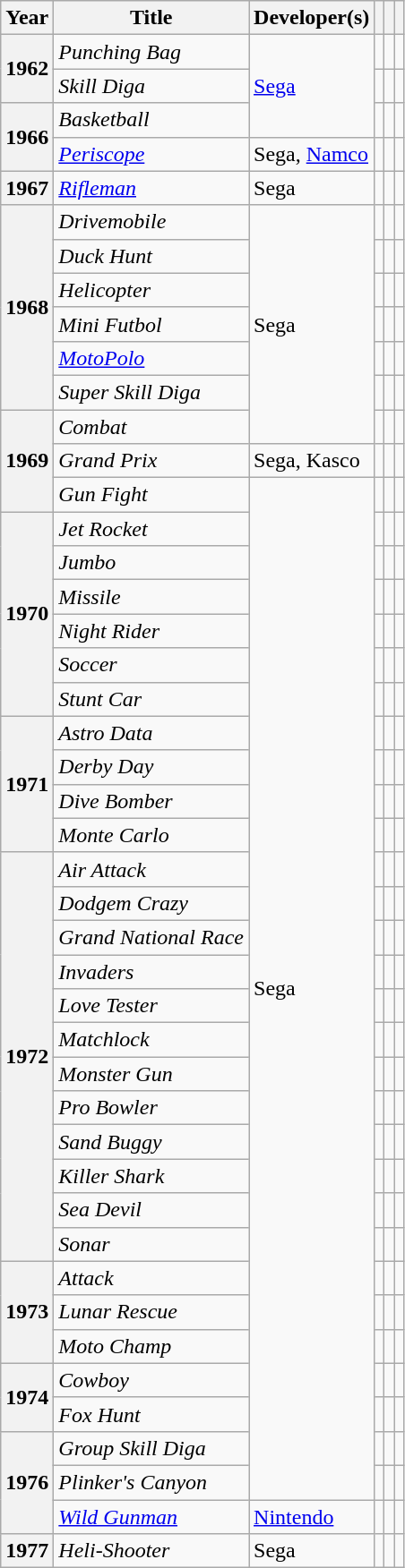<table class="wikitable sortable" width="auto">
<tr>
<th>Year</th>
<th>Title</th>
<th>Developer(s)</th>
<th></th>
<th></th>
<th></th>
</tr>
<tr>
<th rowspan="2">1962</th>
<td><em>Punching Bag</em></td>
<td rowspan="3"><a href='#'>Sega</a></td>
<td></td>
<td></td>
<td></td>
</tr>
<tr>
<td><em>Skill Diga</em></td>
<td></td>
<td></td>
<td></td>
</tr>
<tr>
<th rowspan="2">1966</th>
<td><em>Basketball</em></td>
<td></td>
<td></td>
<td></td>
</tr>
<tr>
<td><em><a href='#'>Periscope</a></em></td>
<td>Sega, <a href='#'>Namco</a></td>
<td></td>
<td></td>
<td></td>
</tr>
<tr>
<th>1967</th>
<td><em><a href='#'>Rifleman</a></em></td>
<td>Sega</td>
<td></td>
<td></td>
<td></td>
</tr>
<tr>
<th rowspan="6">1968</th>
<td><em>Drivemobile</em></td>
<td rowspan="7">Sega</td>
<td></td>
<td></td>
<td></td>
</tr>
<tr>
<td><em>Duck Hunt</em></td>
<td></td>
<td></td>
<td></td>
</tr>
<tr>
<td><em>Helicopter</em></td>
<td></td>
<td></td>
<td></td>
</tr>
<tr>
<td><em>Mini Futbol</em></td>
<td></td>
<td></td>
<td></td>
</tr>
<tr>
<td><em><a href='#'>MotoPolo</a></em></td>
<td></td>
<td></td>
<td></td>
</tr>
<tr>
<td><em>Super Skill Diga</em></td>
<td></td>
<td></td>
<td></td>
</tr>
<tr>
<th rowspan="3">1969</th>
<td><em>Combat</em></td>
<td></td>
<td></td>
<td></td>
</tr>
<tr>
<td><em>Grand Prix</em></td>
<td>Sega, Kasco</td>
<td></td>
<td></td>
<td></td>
</tr>
<tr>
<td><em>Gun Fight</em></td>
<td rowspan="30">Sega</td>
<td></td>
<td></td>
<td></td>
</tr>
<tr>
<th rowspan="6">1970</th>
<td><em>Jet Rocket</em></td>
<td></td>
<td></td>
<td></td>
</tr>
<tr>
<td><em>Jumbo</em></td>
<td></td>
<td></td>
<td></td>
</tr>
<tr>
<td><em>Missile</em></td>
<td></td>
<td></td>
<td></td>
</tr>
<tr>
<td><em>Night Rider</em></td>
<td></td>
<td></td>
<td></td>
</tr>
<tr>
<td><em>Soccer</em></td>
<td></td>
<td></td>
<td></td>
</tr>
<tr>
<td><em>Stunt Car</em></td>
<td></td>
<td></td>
<td></td>
</tr>
<tr>
<th rowspan="4">1971</th>
<td><em>Astro Data</em></td>
<td></td>
<td></td>
<td></td>
</tr>
<tr>
<td><em>Derby Day</em></td>
<td></td>
<td></td>
<td></td>
</tr>
<tr>
<td><em>Dive Bomber</em></td>
<td></td>
<td></td>
<td></td>
</tr>
<tr>
<td><em>Monte Carlo</em></td>
<td></td>
<td></td>
<td></td>
</tr>
<tr>
<th rowspan="12">1972</th>
<td><em>Air Attack</em></td>
<td></td>
<td></td>
<td></td>
</tr>
<tr>
<td><em>Dodgem Crazy</em></td>
<td></td>
<td></td>
<td></td>
</tr>
<tr>
<td><em>Grand National Race</em></td>
<td></td>
<td></td>
<td></td>
</tr>
<tr>
<td><em>Invaders</em></td>
<td></td>
<td></td>
<td></td>
</tr>
<tr>
<td><em>Love Tester</em></td>
<td></td>
<td></td>
<td></td>
</tr>
<tr>
<td><em>Matchlock</em></td>
<td></td>
<td></td>
<td></td>
</tr>
<tr>
<td><em>Monster Gun</em></td>
<td></td>
<td></td>
<td></td>
</tr>
<tr>
<td><em>Pro Bowler</em></td>
<td></td>
<td></td>
<td></td>
</tr>
<tr>
<td><em>Sand Buggy</em></td>
<td></td>
<td></td>
<td></td>
</tr>
<tr>
<td><em>Killer Shark</em></td>
<td></td>
<td></td>
<td></td>
</tr>
<tr>
<td><em>Sea Devil</em></td>
<td></td>
<td></td>
<td></td>
</tr>
<tr>
<td><em>Sonar</em></td>
<td></td>
<td></td>
<td></td>
</tr>
<tr>
<th rowspan="3">1973</th>
<td><em>Attack</em></td>
<td></td>
<td></td>
<td></td>
</tr>
<tr>
<td><em>Lunar Rescue</em></td>
<td></td>
<td></td>
<td></td>
</tr>
<tr>
<td><em>Moto Champ</em></td>
<td></td>
<td></td>
<td></td>
</tr>
<tr>
<th rowspan="2">1974</th>
<td><em>Cowboy</em></td>
<td></td>
<td></td>
<td></td>
</tr>
<tr>
<td><em>Fox Hunt</em></td>
<td></td>
<td></td>
<td></td>
</tr>
<tr>
<th rowspan="3">1976</th>
<td><em>Group Skill Diga</em></td>
<td></td>
<td></td>
<td></td>
</tr>
<tr>
<td><em>Plinker's Canyon</em></td>
<td></td>
<td></td>
<td></td>
</tr>
<tr>
<td><em><a href='#'>Wild Gunman</a></em></td>
<td><a href='#'>Nintendo</a></td>
<td></td>
<td></td>
<td></td>
</tr>
<tr>
<th>1977</th>
<td><em>Heli-Shooter</em></td>
<td>Sega</td>
<td></td>
<td></td>
<td></td>
</tr>
</table>
